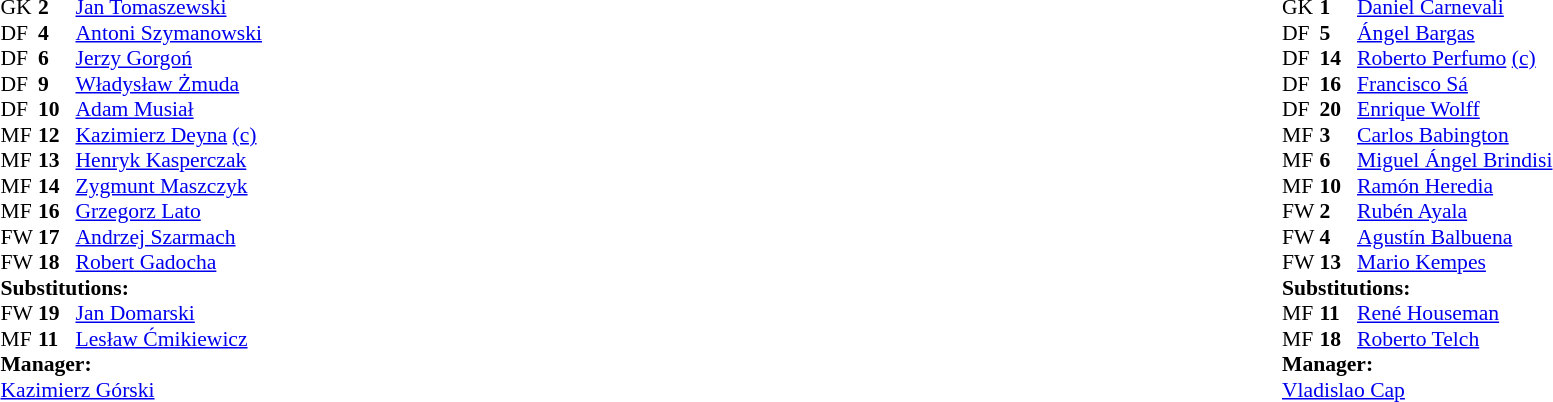<table width="100%">
<tr>
<td valign="top" width="50%"><br><table style="font-size: 90%" cellspacing="0" cellpadding="0">
<tr>
<td colspan="4"></td>
</tr>
<tr>
<th width="25"></th>
<th width="25"></th>
</tr>
<tr>
<td>GK</td>
<td><strong>2</strong></td>
<td><a href='#'>Jan Tomaszewski</a></td>
</tr>
<tr>
<td>DF</td>
<td><strong>4</strong></td>
<td><a href='#'>Antoni Szymanowski</a></td>
</tr>
<tr>
<td>DF</td>
<td><strong>6</strong></td>
<td><a href='#'>Jerzy Gorgoń</a></td>
</tr>
<tr>
<td>DF</td>
<td><strong>9</strong></td>
<td><a href='#'>Władysław Żmuda</a></td>
</tr>
<tr>
<td>DF</td>
<td><strong>10</strong></td>
<td><a href='#'>Adam Musiał</a></td>
</tr>
<tr>
<td>MF</td>
<td><strong>12</strong></td>
<td><a href='#'>Kazimierz Deyna</a> <a href='#'>(c)</a></td>
</tr>
<tr>
<td>MF</td>
<td><strong>13</strong></td>
<td><a href='#'>Henryk Kasperczak</a></td>
</tr>
<tr>
<td>MF</td>
<td><strong>14</strong></td>
<td><a href='#'>Zygmunt Maszczyk</a></td>
</tr>
<tr>
<td>MF</td>
<td><strong>16</strong></td>
<td><a href='#'>Grzegorz Lato</a></td>
</tr>
<tr>
<td>FW</td>
<td><strong>17</strong></td>
<td><a href='#'>Andrzej Szarmach</a></td>
<td></td>
<td></td>
</tr>
<tr>
<td>FW</td>
<td><strong>18</strong></td>
<td><a href='#'>Robert Gadocha</a></td>
<td></td>
<td></td>
</tr>
<tr>
<td colspan=3><strong>Substitutions:</strong></td>
</tr>
<tr>
<td>FW</td>
<td><strong>19</strong></td>
<td><a href='#'>Jan Domarski</a></td>
<td></td>
<td></td>
</tr>
<tr>
<td>MF</td>
<td><strong>11</strong></td>
<td><a href='#'>Lesław Ćmikiewicz</a></td>
<td></td>
<td></td>
</tr>
<tr>
<td colspan=3><strong>Manager:</strong></td>
</tr>
<tr>
<td colspan="4"><a href='#'>Kazimierz Górski</a></td>
</tr>
</table>
</td>
<td valign="top" width="50%"><br><table style="font-size: 90%" cellspacing="0" cellpadding="0" align=center>
<tr>
<td colspan="4"></td>
</tr>
<tr>
<th width="25"></th>
<th width="25"></th>
</tr>
<tr>
<td>GK</td>
<td><strong>1</strong></td>
<td><a href='#'>Daniel Carnevali</a></td>
</tr>
<tr>
<td>DF</td>
<td><strong>5</strong></td>
<td><a href='#'>Ángel Bargas</a></td>
<td></td>
<td></td>
</tr>
<tr>
<td>DF</td>
<td><strong>14</strong></td>
<td><a href='#'>Roberto Perfumo</a> <a href='#'>(c)</a></td>
<td></td>
</tr>
<tr>
<td>DF</td>
<td><strong>16</strong></td>
<td><a href='#'>Francisco Sá</a></td>
</tr>
<tr>
<td>DF</td>
<td><strong>20</strong></td>
<td><a href='#'>Enrique Wolff</a></td>
</tr>
<tr>
<td>MF</td>
<td><strong>3</strong></td>
<td><a href='#'>Carlos Babington</a></td>
<td></td>
</tr>
<tr>
<td>MF</td>
<td><strong>6</strong></td>
<td><a href='#'>Miguel Ángel Brindisi</a></td>
<td></td>
<td></td>
</tr>
<tr>
<td>MF</td>
<td><strong>10</strong></td>
<td><a href='#'>Ramón Heredia</a></td>
</tr>
<tr>
<td>FW</td>
<td><strong>2</strong></td>
<td><a href='#'>Rubén Ayala</a></td>
</tr>
<tr>
<td>FW</td>
<td><strong>4</strong></td>
<td><a href='#'>Agustín Balbuena</a></td>
</tr>
<tr>
<td>FW</td>
<td><strong>13</strong></td>
<td><a href='#'>Mario Kempes</a></td>
</tr>
<tr>
<td colspan=3><strong>Substitutions:</strong></td>
</tr>
<tr>
<td>MF</td>
<td><strong>11</strong></td>
<td><a href='#'>René Houseman</a></td>
<td></td>
<td></td>
</tr>
<tr>
<td>MF</td>
<td><strong>18</strong></td>
<td><a href='#'>Roberto Telch</a></td>
<td></td>
<td></td>
</tr>
<tr>
<td colspan=3><strong>Manager:</strong></td>
</tr>
<tr>
<td colspan="4"><a href='#'>Vladislao Cap</a></td>
</tr>
</table>
</td>
</tr>
</table>
